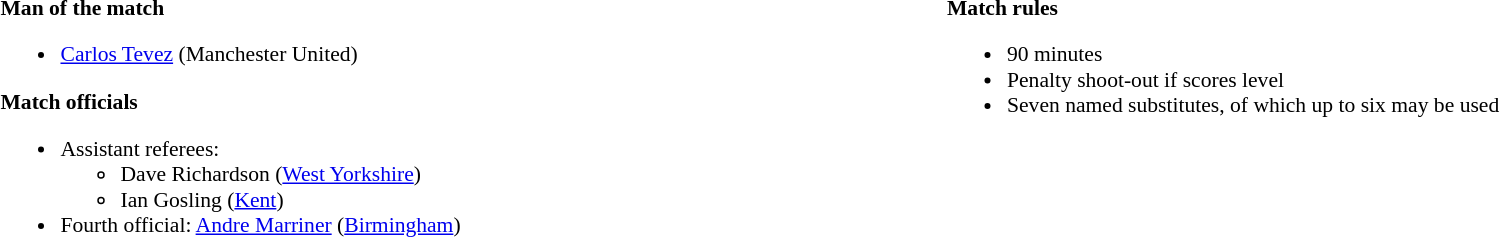<table style="width:100%;font-size:90%">
<tr>
<td style="width:50%;vertical-align:top"><br><strong>Man of the match</strong><ul><li><a href='#'>Carlos Tevez</a> (Manchester United)</li></ul><strong>Match officials</strong><ul><li>Assistant referees:<ul><li>Dave Richardson (<a href='#'>West Yorkshire</a>)</li><li>Ian Gosling (<a href='#'>Kent</a>)</li></ul></li><li>Fourth official: <a href='#'>Andre Marriner</a> (<a href='#'>Birmingham</a>)</li></ul></td>
<td style="width:50%;vertical-align:top"><br><strong>Match rules</strong><ul><li>90 minutes</li><li>Penalty shoot-out if scores level</li><li>Seven named substitutes, of which up to six may be used</li></ul></td>
</tr>
</table>
